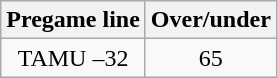<table class="wikitable">
<tr align="center">
<th style=>Pregame line</th>
<th style=>Over/under</th>
</tr>
<tr align="center">
<td>TAMU –32</td>
<td>65</td>
</tr>
</table>
